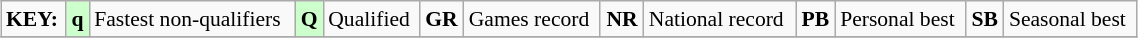<table class="wikitable" style="margin:0.5em auto; font-size:90%;position:relative;" width=60%>
<tr>
<td><strong>KEY:</strong></td>
<td bgcolor=ccffcc align=center><strong>q</strong></td>
<td>Fastest non-qualifiers</td>
<td bgcolor=ccffcc align=center><strong>Q</strong></td>
<td>Qualified</td>
<td align=center><strong>GR</strong></td>
<td>Games record</td>
<td align=center><strong>NR</strong></td>
<td>National record</td>
<td align=center><strong>PB</strong></td>
<td>Personal best</td>
<td align=center><strong>SB</strong></td>
<td>Seasonal best</td>
</tr>
<tr>
</tr>
</table>
